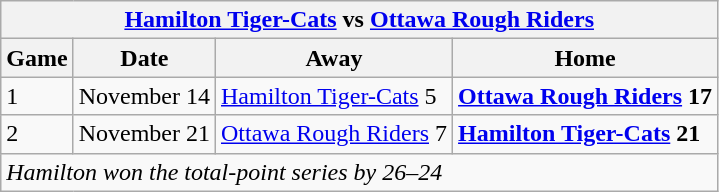<table class="wikitable">
<tr>
<th colspan="4"><a href='#'>Hamilton Tiger-Cats</a> vs <a href='#'>Ottawa Rough Riders</a></th>
</tr>
<tr>
<th>Game</th>
<th>Date</th>
<th>Away</th>
<th>Home</th>
</tr>
<tr>
<td>1</td>
<td>November 14</td>
<td><a href='#'>Hamilton Tiger-Cats</a> 5</td>
<td><strong><a href='#'>Ottawa Rough Riders</a> 17</strong></td>
</tr>
<tr>
<td>2</td>
<td>November 21</td>
<td><a href='#'>Ottawa Rough Riders</a> 7</td>
<td><strong><a href='#'>Hamilton Tiger-Cats</a> 21</strong></td>
</tr>
<tr>
<td colspan="4"><em>Hamilton won the total-point series by 26–24</em></td>
</tr>
</table>
